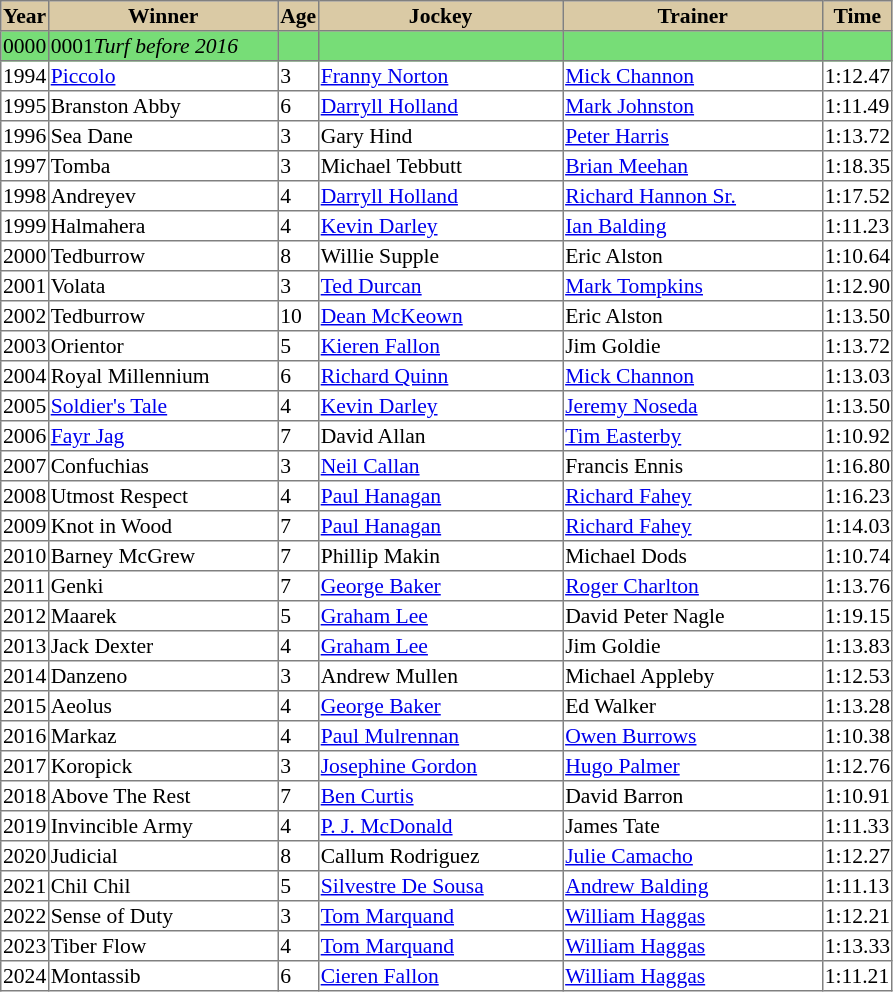<table class = "sortable" | border="1" style="border-collapse: collapse; font-size:90%">
<tr bgcolor="#DACAA5" align="center">
<th>Year</th>
<th>Winner</th>
<th>Age</th>
<th>Jockey</th>
<th>Trainer</th>
<th>Time</th>
</tr>
<tr bgcolor="#77dd77">
<td><span>0000</span></td>
<td><span>0001</span><em>Turf before 2016</em></td>
<td></td>
<td></td>
<td></td>
<td></td>
</tr>
<tr>
<td>1994</td>
<td width=150px><a href='#'>Piccolo</a></td>
<td>3</td>
<td width=160px><a href='#'>Franny Norton</a></td>
<td width=170px><a href='#'>Mick Channon</a></td>
<td>1:12.47</td>
</tr>
<tr>
<td>1995</td>
<td>Branston Abby</td>
<td>6</td>
<td><a href='#'>Darryll Holland</a></td>
<td><a href='#'>Mark Johnston</a></td>
<td>1:11.49</td>
</tr>
<tr>
<td>1996</td>
<td>Sea Dane </td>
<td>3</td>
<td>Gary Hind</td>
<td><a href='#'>Peter Harris</a></td>
<td>1:13.72</td>
</tr>
<tr>
<td>1997</td>
<td>Tomba</td>
<td>3</td>
<td>Michael Tebbutt</td>
<td><a href='#'>Brian Meehan</a></td>
<td>1:18.35</td>
</tr>
<tr>
<td>1998</td>
<td>Andreyev</td>
<td>4</td>
<td><a href='#'>Darryll Holland</a></td>
<td><a href='#'>Richard Hannon Sr.</a></td>
<td>1:17.52</td>
</tr>
<tr>
<td>1999</td>
<td>Halmahera</td>
<td>4</td>
<td><a href='#'>Kevin Darley</a></td>
<td><a href='#'>Ian Balding</a></td>
<td>1:11.23</td>
</tr>
<tr>
<td>2000</td>
<td>Tedburrow</td>
<td>8</td>
<td>Willie Supple</td>
<td>Eric Alston</td>
<td>1:10.64</td>
</tr>
<tr>
<td>2001</td>
<td>Volata </td>
<td>3</td>
<td><a href='#'>Ted Durcan</a></td>
<td><a href='#'>Mark Tompkins</a></td>
<td>1:12.90</td>
</tr>
<tr>
<td>2002</td>
<td>Tedburrow</td>
<td>10</td>
<td><a href='#'>Dean McKeown</a></td>
<td>Eric Alston</td>
<td>1:13.50</td>
</tr>
<tr>
<td>2003</td>
<td>Orientor</td>
<td>5</td>
<td><a href='#'>Kieren Fallon</a></td>
<td>Jim Goldie</td>
<td>1:13.72</td>
</tr>
<tr>
<td>2004</td>
<td>Royal Millennium</td>
<td>6</td>
<td><a href='#'>Richard Quinn</a></td>
<td><a href='#'>Mick Channon</a></td>
<td>1:13.03</td>
</tr>
<tr>
<td>2005</td>
<td><a href='#'>Soldier's Tale</a></td>
<td>4</td>
<td><a href='#'>Kevin Darley</a></td>
<td><a href='#'>Jeremy Noseda</a></td>
<td>1:13.50</td>
</tr>
<tr>
<td>2006</td>
<td><a href='#'>Fayr Jag</a></td>
<td>7</td>
<td>David Allan</td>
<td><a href='#'>Tim Easterby</a></td>
<td>1:10.92</td>
</tr>
<tr>
<td>2007</td>
<td>Confuchias</td>
<td>3</td>
<td><a href='#'>Neil Callan</a></td>
<td>Francis Ennis</td>
<td>1:16.80</td>
</tr>
<tr>
<td>2008</td>
<td>Utmost Respect</td>
<td>4</td>
<td><a href='#'>Paul Hanagan</a></td>
<td><a href='#'>Richard Fahey</a></td>
<td>1:16.23</td>
</tr>
<tr>
<td>2009</td>
<td>Knot in Wood</td>
<td>7</td>
<td><a href='#'>Paul Hanagan</a></td>
<td><a href='#'>Richard Fahey</a></td>
<td>1:14.03</td>
</tr>
<tr>
<td>2010</td>
<td>Barney McGrew</td>
<td>7</td>
<td>Phillip Makin</td>
<td>Michael Dods</td>
<td>1:10.74</td>
</tr>
<tr>
<td>2011</td>
<td>Genki</td>
<td>7</td>
<td><a href='#'>George Baker</a></td>
<td><a href='#'>Roger Charlton</a></td>
<td>1:13.76</td>
</tr>
<tr>
<td>2012</td>
<td>Maarek</td>
<td>5</td>
<td><a href='#'>Graham Lee</a></td>
<td>David Peter Nagle</td>
<td>1:19.15</td>
</tr>
<tr>
<td>2013</td>
<td>Jack Dexter</td>
<td>4</td>
<td><a href='#'>Graham Lee</a></td>
<td>Jim Goldie</td>
<td>1:13.83</td>
</tr>
<tr>
<td>2014</td>
<td>Danzeno</td>
<td>3</td>
<td>Andrew Mullen</td>
<td>Michael Appleby</td>
<td>1:12.53</td>
</tr>
<tr>
<td>2015</td>
<td>Aeolus</td>
<td>4</td>
<td><a href='#'>George Baker</a></td>
<td>Ed Walker</td>
<td>1:13.28</td>
</tr>
<tr>
<td>2016</td>
<td>Markaz</td>
<td>4</td>
<td><a href='#'>Paul Mulrennan</a></td>
<td><a href='#'>Owen Burrows</a></td>
<td>1:10.38</td>
</tr>
<tr>
<td>2017</td>
<td>Koropick</td>
<td>3</td>
<td><a href='#'>Josephine Gordon</a></td>
<td><a href='#'>Hugo Palmer</a></td>
<td>1:12.76</td>
</tr>
<tr>
<td>2018</td>
<td>Above The Rest</td>
<td>7</td>
<td><a href='#'>Ben Curtis</a></td>
<td>David Barron</td>
<td>1:10.91</td>
</tr>
<tr>
<td>2019</td>
<td>Invincible Army</td>
<td>4</td>
<td><a href='#'>P. J. McDonald</a></td>
<td>James Tate</td>
<td>1:11.33</td>
</tr>
<tr>
<td>2020</td>
<td>Judicial</td>
<td>8</td>
<td>Callum Rodriguez</td>
<td><a href='#'>Julie Camacho</a></td>
<td>1:12.27</td>
</tr>
<tr>
<td>2021</td>
<td>Chil Chil</td>
<td>5</td>
<td><a href='#'>Silvestre De Sousa</a></td>
<td><a href='#'>Andrew Balding</a></td>
<td>1:11.13</td>
</tr>
<tr>
<td>2022</td>
<td>Sense of Duty</td>
<td>3</td>
<td><a href='#'>Tom Marquand</a></td>
<td><a href='#'>William Haggas</a></td>
<td>1:12.21</td>
</tr>
<tr>
<td>2023</td>
<td>Tiber Flow</td>
<td>4</td>
<td><a href='#'>Tom Marquand</a></td>
<td><a href='#'>William Haggas</a></td>
<td>1:13.33</td>
</tr>
<tr>
<td>2024</td>
<td>Montassib</td>
<td>6</td>
<td><a href='#'>Cieren Fallon</a></td>
<td><a href='#'>William Haggas</a></td>
<td>1:11.21</td>
</tr>
</table>
